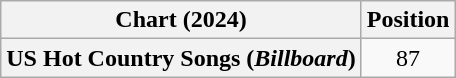<table class="wikitable plainrowheaders" style="text-align:center">
<tr>
<th scope="col">Chart (2024)</th>
<th scope="col">Position</th>
</tr>
<tr>
<th scope="row">US Hot Country Songs (<em>Billboard</em>)</th>
<td>87</td>
</tr>
</table>
